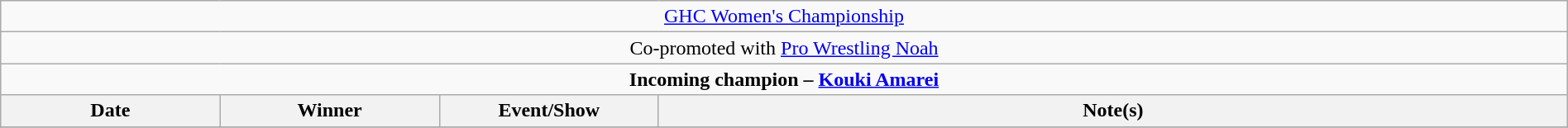<table class="wikitable" style="text-align:center; width:100%;">
<tr>
<td colspan="4" style="text-align: center;"><a href='#'>GHC Women's Championship</a></td>
</tr>
<tr>
<td colspan="4" style="text-align: center;">Co-promoted with <a href='#'>Pro Wrestling Noah</a></td>
</tr>
<tr>
<td colspan="4" style="text-align: center;"><strong>Incoming champion – <a href='#'>Kouki Amarei</a></strong></td>
</tr>
<tr>
<th width=14%>Date</th>
<th width=14%>Winner</th>
<th width=14%>Event/Show</th>
<th width=58%>Note(s)</th>
</tr>
<tr>
</tr>
</table>
